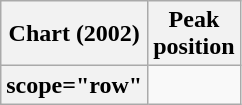<table class="wikitable sortable plainrowheaders">
<tr>
<th scope="col">Chart (2002)</th>
<th scope="col">Peak<br>position</th>
</tr>
<tr>
<th>scope="row"</th>
</tr>
</table>
